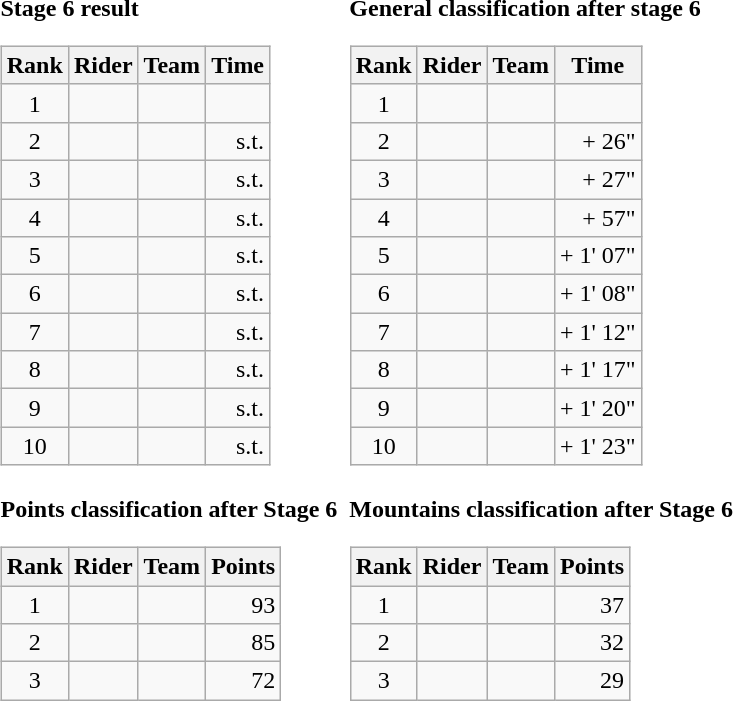<table>
<tr>
<td><strong>Stage 6 result</strong><br><table class="wikitable">
<tr>
<th scope="col">Rank</th>
<th scope="col">Rider</th>
<th scope="col">Team</th>
<th scope="col">Time</th>
</tr>
<tr>
<td style="text-align:center;">1</td>
<td></td>
<td></td>
<td style="text-align:right;"></td>
</tr>
<tr>
<td style="text-align:center;">2</td>
<td></td>
<td></td>
<td style="text-align:right;">s.t.</td>
</tr>
<tr>
<td style="text-align:center;">3</td>
<td></td>
<td></td>
<td style="text-align:right;">s.t.</td>
</tr>
<tr>
<td style="text-align:center;">4</td>
<td> </td>
<td></td>
<td style="text-align:right;">s.t.</td>
</tr>
<tr>
<td style="text-align:center;">5</td>
<td> </td>
<td></td>
<td style="text-align:right;">s.t.</td>
</tr>
<tr>
<td style="text-align:center;">6</td>
<td></td>
<td></td>
<td style="text-align:right;">s.t.</td>
</tr>
<tr>
<td style="text-align:center;">7</td>
<td></td>
<td></td>
<td style="text-align:right;">s.t.</td>
</tr>
<tr>
<td style="text-align:center;">8</td>
<td></td>
<td></td>
<td style="text-align:right;">s.t.</td>
</tr>
<tr>
<td style="text-align:center;">9</td>
<td></td>
<td></td>
<td style="text-align:right;">s.t.</td>
</tr>
<tr>
<td style="text-align:center;">10</td>
<td></td>
<td></td>
<td style="text-align:right;">s.t.</td>
</tr>
</table>
</td>
<td></td>
<td><strong>General classification after stage 6</strong><br><table class="wikitable">
<tr>
<th scope="col">Rank</th>
<th scope="col">Rider</th>
<th scope="col">Team</th>
<th scope="col">Time</th>
</tr>
<tr>
<td style="text-align:center;">1</td>
<td> </td>
<td></td>
<td style="text-align:right;"></td>
</tr>
<tr>
<td style="text-align:center;">2</td>
<td></td>
<td></td>
<td style="text-align:right;">+ 26"</td>
</tr>
<tr>
<td style="text-align:center;">3</td>
<td></td>
<td></td>
<td style="text-align:right;">+ 27"</td>
</tr>
<tr>
<td style="text-align:center;">4</td>
<td></td>
<td></td>
<td style="text-align:right;">+ 57"</td>
</tr>
<tr>
<td style="text-align:center;">5</td>
<td></td>
<td></td>
<td style="text-align:right;">+ 1' 07"</td>
</tr>
<tr>
<td style="text-align:center;">6</td>
<td></td>
<td></td>
<td style="text-align:right;">+ 1' 08"</td>
</tr>
<tr>
<td style="text-align:center;">7</td>
<td></td>
<td></td>
<td style="text-align:right;">+ 1' 12"</td>
</tr>
<tr>
<td style="text-align:center;">8</td>
<td></td>
<td></td>
<td style="text-align:right;">+ 1' 17"</td>
</tr>
<tr>
<td style="text-align:center;">9</td>
<td></td>
<td></td>
<td style="text-align:right;">+ 1' 20"</td>
</tr>
<tr>
<td style="text-align:center;">10</td>
<td></td>
<td></td>
<td style="text-align:right;">+ 1' 23"</td>
</tr>
</table>
</td>
</tr>
<tr valign="top">
<td><strong>Points classification after Stage 6</strong><br><table class="wikitable">
<tr>
<th scope="col">Rank</th>
<th scope="col">Rider</th>
<th scope="col">Team</th>
<th scope="col">Points</th>
</tr>
<tr>
<td style="text-align:center;">1</td>
<td> </td>
<td></td>
<td align=right>93</td>
</tr>
<tr>
<td style="text-align:center;">2</td>
<td> </td>
<td></td>
<td align=right>85</td>
</tr>
<tr>
<td style="text-align:center;">3</td>
<td></td>
<td></td>
<td align=right>72</td>
</tr>
</table>
</td>
<td></td>
<td><strong>Mountains classification after Stage 6</strong><br><table class="wikitable">
<tr>
<th scope="col">Rank</th>
<th scope="col">Rider</th>
<th scope="col">Team</th>
<th scope="col">Points</th>
</tr>
<tr>
<td style="text-align:center;">1</td>
<td> </td>
<td></td>
<td align=right>37</td>
</tr>
<tr>
<td style="text-align:center;">2</td>
<td></td>
<td></td>
<td align=right>32</td>
</tr>
<tr>
<td style="text-align:center;">3</td>
<td></td>
<td></td>
<td align=right>29</td>
</tr>
</table>
</td>
</tr>
</table>
